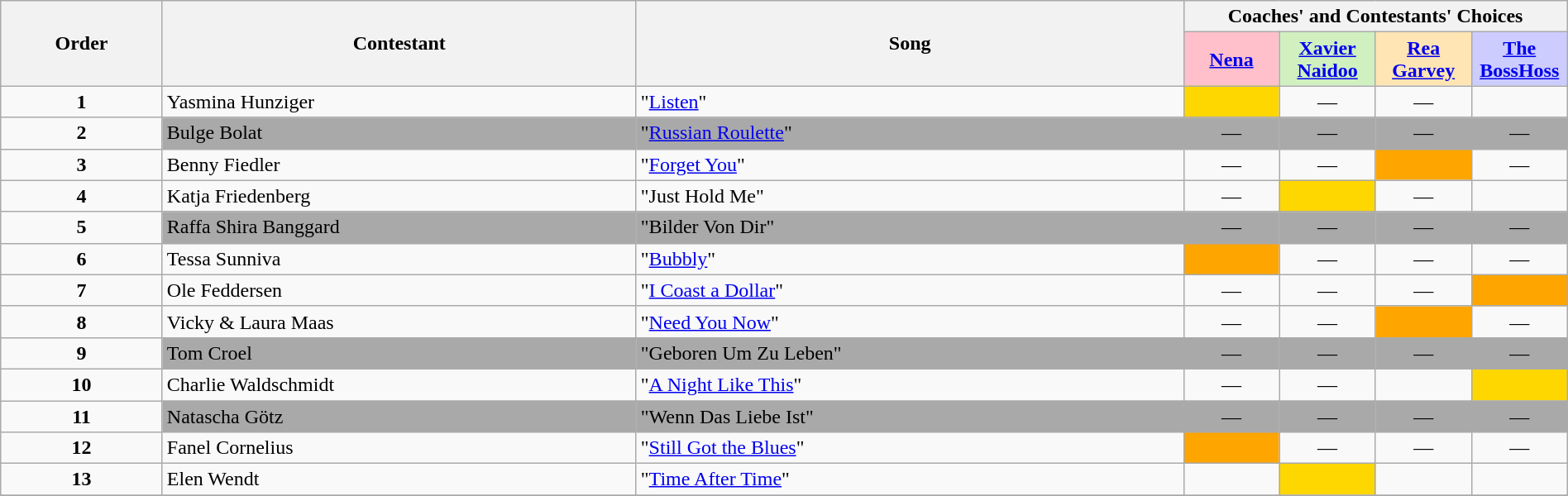<table class="wikitable" style="width:100%;">
<tr>
<th rowspan=2>Order</th>
<th rowspan=2>Contestant</th>
<th rowspan=2>Song</th>
<th colspan=4>Coaches' and Contestants' Choices</th>
</tr>
<tr>
<th style="background-color:pink" width="70"><a href='#'>Nena</a></th>
<th style="background-color:#d0f0c0" width="70"><a href='#'>Xavier Naidoo</a></th>
<th style="background-color:#ffe5b4" width="70"><a href='#'>Rea Garvey</a></th>
<th style="background-color:#ccf" width="70"><a href='#'>The BossHoss</a></th>
</tr>
<tr>
<td align="center"><strong>1</strong></td>
<td>Yasmina Hunziger</td>
<td>"<a href='#'>Listen</a>"</td>
<td style="background:gold;text-align:center;"></td>
<td align="center">—</td>
<td align="center">—</td>
<td style=";text-align:center;"></td>
</tr>
<tr>
<td align="center"><strong>2</strong></td>
<td style="background:darkgrey;text-align:left;">Bulge Bolat</td>
<td style="background:darkgrey;text-align:left;">"<a href='#'>Russian Roulette</a>"</td>
<td style="background:darkgrey;text-align:center;">—</td>
<td style="background:darkgrey;text-align:center;">—</td>
<td style="background:darkgrey;text-align:center;">—</td>
<td style="background:darkgrey;text-align:center;">—</td>
</tr>
<tr>
<td align="center"><strong>3</strong></td>
<td>Benny Fiedler</td>
<td>"<a href='#'>Forget You</a>"</td>
<td align="center">—</td>
<td align="center">—</td>
<td style="background:orange;text-align:center;"></td>
<td align="center">—</td>
</tr>
<tr>
<td align="center"><strong>4</strong></td>
<td>Katja Friedenberg</td>
<td>"Just Hold Me"</td>
<td align="center">—</td>
<td style="background:gold;text-align:center;"></td>
<td align="center">—</td>
<td style=";text-align:center;"></td>
</tr>
<tr>
<td align="center"><strong>5</strong></td>
<td style="background:darkgrey;text-align:left;">Raffa Shira Banggard</td>
<td style="background:darkgrey;text-align:left;">"Bilder Von Dir"</td>
<td style="background:darkgrey;text-align:center;">—</td>
<td style="background:darkgrey;text-align:center;">—</td>
<td style="background:darkgrey;text-align:center;">—</td>
<td style="background:darkgrey;text-align:center;">—</td>
</tr>
<tr>
<td align="center"><strong>6</strong></td>
<td>Tessa Sunniva</td>
<td>"<a href='#'>Bubbly</a>"</td>
<td style="background:orange;text-align:center;"></td>
<td align="center">—</td>
<td align="center">—</td>
<td align="center">—</td>
</tr>
<tr>
<td align="center"><strong>7</strong></td>
<td>Ole Feddersen</td>
<td>"<a href='#'>I Coast a Dollar</a>"</td>
<td align="center">—</td>
<td align="center">—</td>
<td align="center">—</td>
<td style="background:orange;text-align:center;"></td>
</tr>
<tr>
<td align="center"><strong>8</strong></td>
<td>Vicky & Laura Maas</td>
<td>"<a href='#'>Need You Now</a>"</td>
<td align="center">—</td>
<td align="center">—</td>
<td style="background:orange;text-align:center;"></td>
<td align="center">—</td>
</tr>
<tr>
<td align="center"><strong>9</strong></td>
<td style="background:darkgrey;text-align:left;">Tom Croel</td>
<td style="background:darkgrey;text-align:left;">"Geboren Um Zu Leben"</td>
<td style="background:darkgrey;text-align:center;">—</td>
<td style="background:darkgrey;text-align:center;">—</td>
<td style="background:darkgrey;text-align:center;">—</td>
<td style="background:darkgrey;text-align:center;">—</td>
</tr>
<tr>
<td align="center"><strong>10</strong></td>
<td>Charlie Waldschmidt</td>
<td>"<a href='#'>A Night Like This</a>"</td>
<td align="center">—</td>
<td align="center">—</td>
<td style=";text-align:center;"></td>
<td style="background:gold;text-align:center;"></td>
</tr>
<tr>
<td align="center"><strong>11</strong></td>
<td style="background:darkgrey;text-align:left;">Natascha Götz</td>
<td style="background:darkgrey;text-align:left;">"Wenn Das Liebe Ist"</td>
<td style="background:darkgrey;text-align:center;">—</td>
<td style="background:darkgrey;text-align:center;">—</td>
<td style="background:darkgrey;text-align:center;">—</td>
<td style="background:darkgrey;text-align:center;">—</td>
</tr>
<tr>
<td align="center"><strong>12</strong></td>
<td>Fanel Cornelius</td>
<td>"<a href='#'>Still Got the Blues</a>"</td>
<td style="background:orange;text-align:center;"></td>
<td align="center">—</td>
<td align="center">—</td>
<td align="center">—</td>
</tr>
<tr>
<td align="center"><strong>13</strong></td>
<td>Elen Wendt</td>
<td>"<a href='#'>Time After Time</a>"</td>
<td style=";text-align:center;"></td>
<td style="background:gold;text-align:center;"></td>
<td style=";text-align:center;"></td>
<td style=";text-align:center;"></td>
</tr>
<tr>
</tr>
</table>
